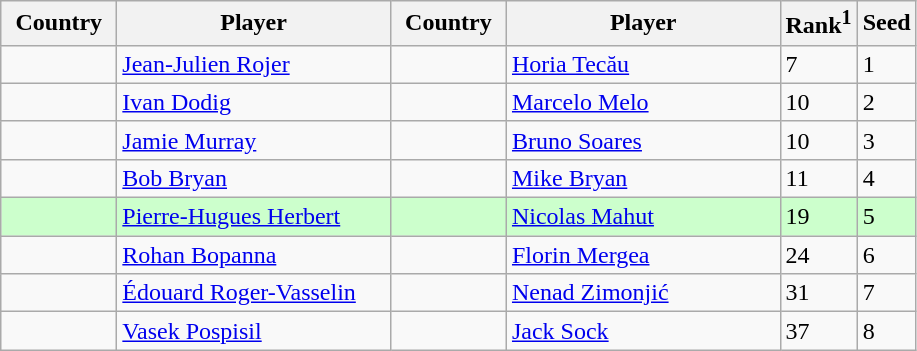<table class="sortable wikitable">
<tr>
<th width="70">Country</th>
<th width="175">Player</th>
<th width="70">Country</th>
<th width="175">Player</th>
<th>Rank<sup>1</sup></th>
<th>Seed</th>
</tr>
<tr>
<td></td>
<td><a href='#'>Jean-Julien Rojer</a></td>
<td></td>
<td><a href='#'>Horia Tecău</a></td>
<td>7</td>
<td>1</td>
</tr>
<tr>
<td></td>
<td><a href='#'>Ivan Dodig</a></td>
<td></td>
<td><a href='#'>Marcelo Melo</a></td>
<td>10</td>
<td>2</td>
</tr>
<tr>
<td></td>
<td><a href='#'>Jamie Murray</a></td>
<td></td>
<td><a href='#'>Bruno Soares</a></td>
<td>10</td>
<td>3</td>
</tr>
<tr>
<td></td>
<td><a href='#'>Bob Bryan</a></td>
<td></td>
<td><a href='#'>Mike Bryan</a></td>
<td>11</td>
<td>4</td>
</tr>
<tr style="background:#cfc;">
<td></td>
<td><a href='#'>Pierre-Hugues Herbert</a></td>
<td></td>
<td><a href='#'>Nicolas Mahut</a></td>
<td>19</td>
<td>5</td>
</tr>
<tr>
<td></td>
<td><a href='#'>Rohan Bopanna</a></td>
<td></td>
<td><a href='#'>Florin Mergea</a></td>
<td>24</td>
<td>6</td>
</tr>
<tr>
<td></td>
<td><a href='#'>Édouard Roger-Vasselin</a></td>
<td></td>
<td><a href='#'>Nenad Zimonjić</a></td>
<td>31</td>
<td>7</td>
</tr>
<tr>
<td></td>
<td><a href='#'>Vasek Pospisil</a></td>
<td></td>
<td><a href='#'>Jack Sock</a></td>
<td>37</td>
<td>8</td>
</tr>
</table>
